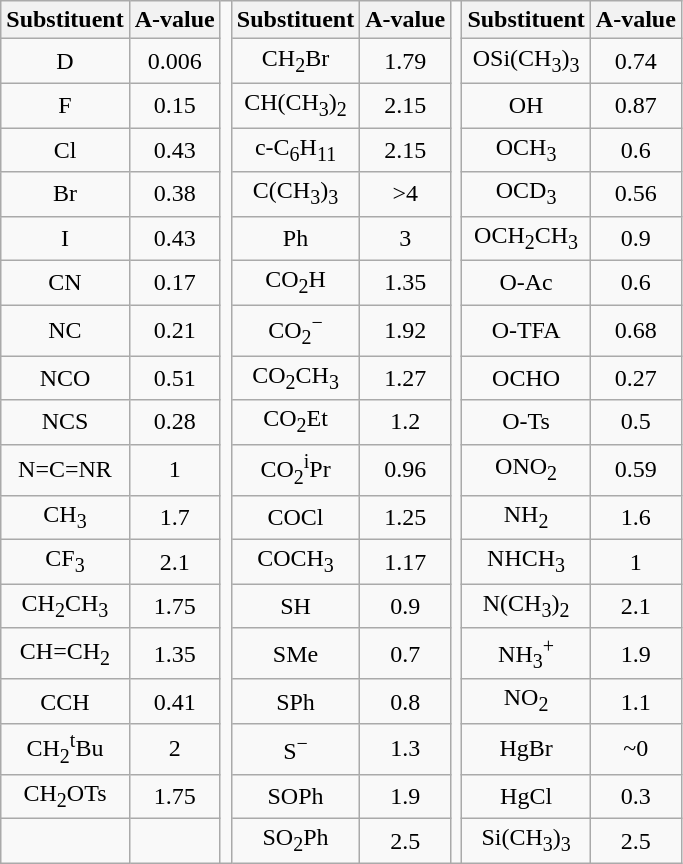<table class = "wikitable" style ="text-align:center;">
<tr>
<th>Substituent</th>
<th>A-value</th>
<td rowspan=19></td>
<th>Substituent</th>
<th>A-value</th>
<td rowspan=19></td>
<th>Substituent</th>
<th>A-value</th>
</tr>
<tr>
<td>D</td>
<td>0.006</td>
<td>CH<sub>2</sub>Br</td>
<td>1.79</td>
<td>OSi(CH<sub>3</sub>)<sub>3</sub></td>
<td>0.74</td>
</tr>
<tr>
<td>F</td>
<td>0.15</td>
<td>CH(CH<sub>3</sub>)<sub>2</sub></td>
<td>2.15</td>
<td>OH</td>
<td>0.87</td>
</tr>
<tr>
<td>Cl</td>
<td>0.43</td>
<td>c-C<sub>6</sub>H<sub>11</sub></td>
<td>2.15</td>
<td>OCH<sub>3</sub></td>
<td>0.6</td>
</tr>
<tr>
<td>Br</td>
<td>0.38</td>
<td>C(CH<sub>3</sub>)<sub>3</sub></td>
<td>>4</td>
<td>OCD<sub>3</sub></td>
<td>0.56</td>
</tr>
<tr>
<td>I</td>
<td>0.43</td>
<td>Ph</td>
<td>3</td>
<td>OCH<sub>2</sub>CH<sub>3</sub></td>
<td>0.9</td>
</tr>
<tr>
<td>CN</td>
<td>0.17</td>
<td>CO<sub>2</sub>H</td>
<td>1.35</td>
<td>O-Ac</td>
<td>0.6</td>
</tr>
<tr>
<td>NC</td>
<td>0.21</td>
<td>CO<sub>2</sub><sup>−</sup></td>
<td>1.92</td>
<td>O-TFA</td>
<td>0.68</td>
</tr>
<tr>
<td>NCO</td>
<td>0.51</td>
<td>CO<sub>2</sub>CH<sub>3</sub></td>
<td>1.27</td>
<td>OCHO</td>
<td>0.27</td>
</tr>
<tr>
<td>NCS</td>
<td>0.28</td>
<td>CO<sub>2</sub>Et</td>
<td>1.2</td>
<td>O-Ts</td>
<td>0.5</td>
</tr>
<tr>
<td>N=C=NR</td>
<td>1</td>
<td>CO<sub>2</sub><sup>i</sup>Pr</td>
<td>0.96</td>
<td>ONO<sub>2</sub></td>
<td>0.59</td>
</tr>
<tr>
<td>CH<sub>3</sub></td>
<td>1.7</td>
<td>COCl</td>
<td>1.25</td>
<td>NH<sub>2</sub></td>
<td>1.6</td>
</tr>
<tr>
<td>CF<sub>3</sub></td>
<td>2.1</td>
<td>COCH<sub>3</sub></td>
<td>1.17</td>
<td>NHCH<sub>3</sub></td>
<td>1</td>
</tr>
<tr>
<td>CH<sub>2</sub>CH<sub>3</sub></td>
<td>1.75</td>
<td>SH</td>
<td>0.9</td>
<td>N(CH<sub>3</sub>)<sub>2</sub></td>
<td>2.1</td>
</tr>
<tr>
<td>CH=CH<sub>2</sub></td>
<td>1.35</td>
<td>SMe</td>
<td>0.7</td>
<td>NH<sub>3</sub><sup>+</sup></td>
<td>1.9</td>
</tr>
<tr>
<td>CCH</td>
<td>0.41</td>
<td>SPh</td>
<td>0.8</td>
<td>NO<sub>2</sub></td>
<td>1.1</td>
</tr>
<tr>
<td>CH<sub>2</sub><sup>t</sup>Bu</td>
<td>2</td>
<td>S<sup>−</sup></td>
<td>1.3</td>
<td>HgBr</td>
<td>~0</td>
</tr>
<tr>
<td>CH<sub>2</sub>OTs</td>
<td>1.75</td>
<td>SOPh</td>
<td>1.9</td>
<td>HgCl</td>
<td>0.3</td>
</tr>
<tr>
<td></td>
<td></td>
<td>SO<sub>2</sub>Ph</td>
<td>2.5</td>
<td>Si(CH<sub>3</sub>)<sub>3</sub></td>
<td>2.5</td>
</tr>
</table>
